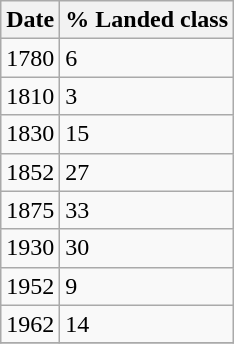<table class="wikitable">
<tr>
<th>Date</th>
<th>% Landed class</th>
</tr>
<tr>
<td>1780</td>
<td>6<br></td>
</tr>
<tr>
<td>1810</td>
<td>3</td>
</tr>
<tr>
<td>1830</td>
<td>15</td>
</tr>
<tr>
<td>1852</td>
<td>27</td>
</tr>
<tr>
<td>1875</td>
<td>33</td>
</tr>
<tr>
<td>1930</td>
<td>30</td>
</tr>
<tr>
<td>1952</td>
<td>9</td>
</tr>
<tr>
<td>1962</td>
<td>14<br></td>
</tr>
<tr>
</tr>
</table>
